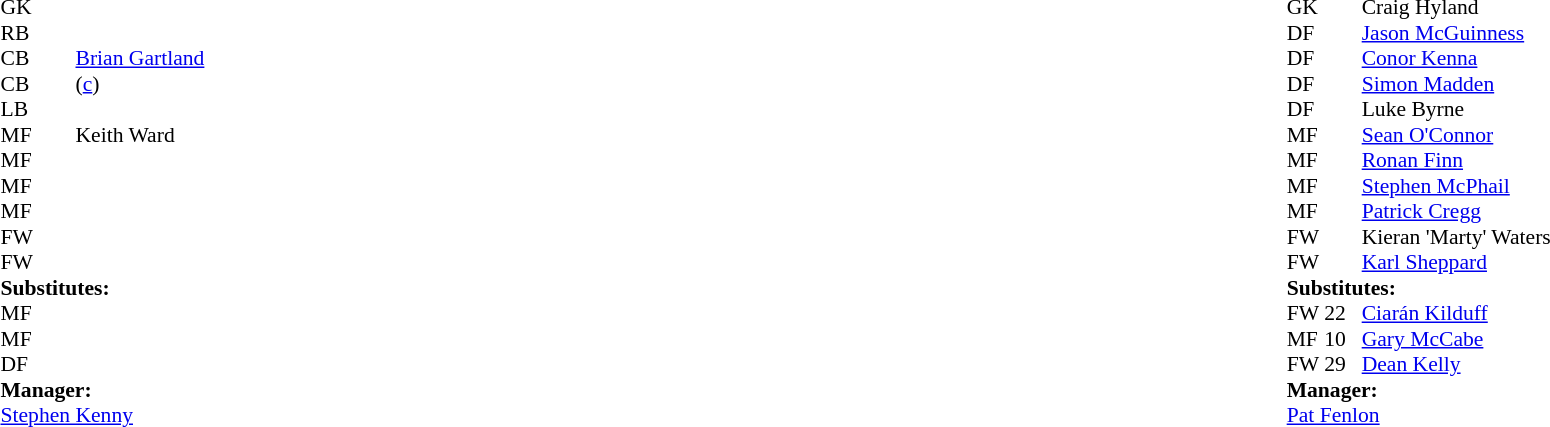<table width="100%">
<tr>
<td valign="top" width="50%"><br><table style="font-size: 90%" cellspacing="0" cellpadding="0">
<tr>
<td colspan="4"></td>
</tr>
<tr>
<th width="25"></th>
<th width="25"></th>
</tr>
<tr>
<td>GK</td>
<td></td>
<td> </td>
</tr>
<tr>
<td>RB</td>
<td></td>
<td> </td>
</tr>
<tr>
<td>CB</td>
<td></td>
<td> <a href='#'>Brian Gartland</a></td>
</tr>
<tr>
<td>CB</td>
<td></td>
<td>  (<a href='#'>c</a>)</td>
<td></td>
<td></td>
</tr>
<tr>
<td>LB</td>
<td></td>
<td> </td>
</tr>
<tr>
<td>MF</td>
<td></td>
<td> Keith Ward</td>
<td></td>
<td></td>
</tr>
<tr>
<td>MF</td>
<td></td>
<td> </td>
<td></td>
<td></td>
</tr>
<tr>
<td>MF</td>
<td></td>
<td> </td>
</tr>
<tr>
<td>MF</td>
<td></td>
<td> </td>
</tr>
<tr>
<td>FW</td>
<td></td>
<td> </td>
</tr>
<tr>
<td>FW</td>
<td></td>
<td> </td>
</tr>
<tr>
<td colspan=4><strong>Substitutes:</strong></td>
</tr>
<tr>
<td>MF</td>
<td></td>
<td> </td>
<td></td>
<td></td>
</tr>
<tr>
<td>MF</td>
<td></td>
<td> </td>
<td></td>
<td></td>
</tr>
<tr>
<td>DF</td>
<td></td>
<td> </td>
<td></td>
<td></td>
</tr>
<tr>
<td colspan=4><strong>Manager:</strong></td>
</tr>
<tr>
<td colspan="4"> <a href='#'>Stephen Kenny</a></td>
</tr>
</table>
</td>
<td valign="top"></td>
<td valign="top" width="50%"><br><table style="font-size: 90%" cellspacing="0" cellpadding="0" align="center">
<tr>
<td colspan="4"></td>
</tr>
<tr>
<th width="25"></th>
<th width="25"></th>
</tr>
<tr>
<td>GK</td>
<td></td>
<td> Craig Hyland</td>
</tr>
<tr>
<td>DF</td>
<td></td>
<td> <a href='#'>Jason McGuinness</a></td>
</tr>
<tr>
<td>DF</td>
<td></td>
<td> <a href='#'>Conor Kenna</a></td>
</tr>
<tr>
<td>DF</td>
<td></td>
<td> <a href='#'>Simon Madden</a></td>
</tr>
<tr>
<td>DF</td>
<td></td>
<td> Luke Byrne</td>
</tr>
<tr>
<td>MF</td>
<td></td>
<td> <a href='#'>Sean O'Connor</a></td>
</tr>
<tr>
<td>MF</td>
<td></td>
<td> <a href='#'>Ronan Finn</a> </td>
</tr>
<tr>
<td>MF</td>
<td></td>
<td> <a href='#'>Stephen McPhail</a></td>
</tr>
<tr>
<td>MF</td>
<td></td>
<td> <a href='#'>Patrick Cregg</a></td>
</tr>
<tr>
<td>FW</td>
<td></td>
<td> Kieran 'Marty' Waters</td>
<td></td>
<td></td>
</tr>
<tr>
<td>FW</td>
<td></td>
<td> <a href='#'>Karl Sheppard</a></td>
<td></td>
<td></td>
</tr>
<tr>
<td colspan=4><strong>Substitutes:</strong></td>
</tr>
<tr>
<td>FW</td>
<td>22</td>
<td> <a href='#'>Ciarán Kilduff</a></td>
<td></td>
<td></td>
</tr>
<tr>
<td>MF</td>
<td>10</td>
<td> <a href='#'>Gary McCabe</a></td>
<td></td>
<td></td>
</tr>
<tr>
<td>FW</td>
<td>29</td>
<td> <a href='#'>Dean Kelly</a></td>
<td></td>
<td></td>
</tr>
<tr>
<td colspan=4><strong>Manager:</strong></td>
</tr>
<tr>
<td colspan="4"> <a href='#'>Pat Fenlon</a></td>
</tr>
</table>
</td>
</tr>
</table>
